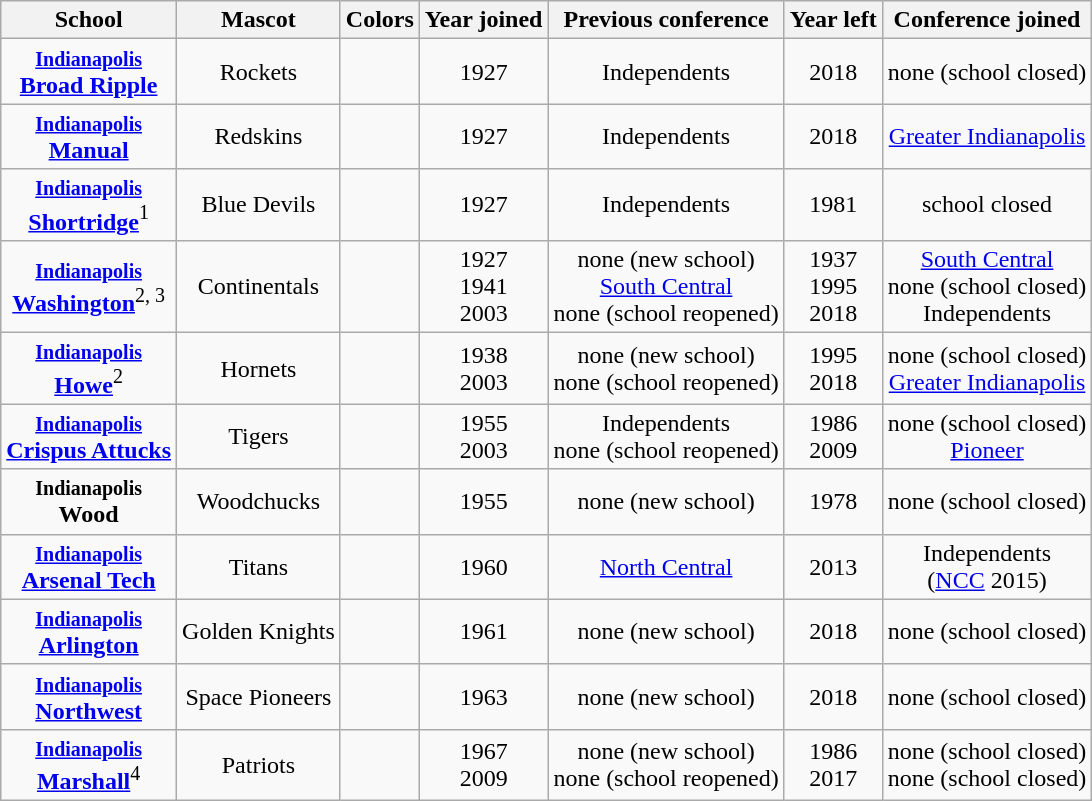<table class="wikitable" style="text-align:center;">
<tr>
<th>School</th>
<th>Mascot</th>
<th>Colors</th>
<th>Year joined</th>
<th>Previous conference</th>
<th>Year left</th>
<th>Conference joined</th>
</tr>
<tr>
<td><strong><a href='#'><small>Indianapolis</small> <br> Broad Ripple</a></strong></td>
<td>Rockets</td>
<td> </td>
<td>1927</td>
<td>Independents</td>
<td>2018</td>
<td>none (school closed)</td>
</tr>
<tr>
<td><strong><a href='#'><small>Indianapolis</small> <br> Manual</a></strong></td>
<td>Redskins</td>
<td> </td>
<td>1927</td>
<td>Independents</td>
<td>2018</td>
<td><a href='#'>Greater Indianapolis</a></td>
</tr>
<tr>
<td><strong><a href='#'><small>Indianapolis</small> <br> Shortridge</a></strong><sup>1</sup></td>
<td>Blue Devils</td>
<td> </td>
<td>1927</td>
<td>Independents</td>
<td>1981</td>
<td>school closed</td>
</tr>
<tr>
<td><strong><a href='#'><small>Indianapolis</small> <br> Washington</a></strong><sup>2, 3</sup></td>
<td>Continentals</td>
<td> </td>
<td>1927<br>1941<br>2003</td>
<td>none (new school)<br><a href='#'>South Central</a><br>none (school reopened)</td>
<td>1937<br>1995<br>2018</td>
<td><a href='#'>South Central</a><br>none (school closed) <br>Independents</td>
</tr>
<tr>
<td><strong><a href='#'><small>Indianapolis</small> <br> Howe</a></strong><sup>2</sup></td>
<td>Hornets</td>
<td> </td>
<td>1938<br>2003</td>
<td>none (new school)<br>none (school reopened)</td>
<td>1995<br>2018</td>
<td>none (school closed)<br><a href='#'>Greater Indianapolis</a></td>
</tr>
<tr>
<td><strong><a href='#'><small>Indianapolis</small> <br> Crispus Attucks</a></strong></td>
<td>Tigers</td>
<td> </td>
<td>1955<br>2003</td>
<td>Independents<br>none (school reopened)</td>
<td>1986<br>2009</td>
<td>none (school closed)<br><a href='#'>Pioneer</a></td>
</tr>
<tr>
<td><strong><small>Indianapolis</small> <br> Wood</strong></td>
<td>Woodchucks</td>
<td> </td>
<td>1955</td>
<td>none (new school)</td>
<td>1978</td>
<td>none (school closed)</td>
</tr>
<tr>
<td><strong><a href='#'><small>Indianapolis</small> <br> Arsenal Tech</a></strong></td>
<td>Titans</td>
<td> </td>
<td>1960</td>
<td><a href='#'>North Central</a></td>
<td>2013</td>
<td>Independents<br>(<a href='#'>NCC</a> 2015)</td>
</tr>
<tr>
<td><strong><a href='#'><small>Indianapolis</small> <br> Arlington</a></strong></td>
<td>Golden Knights</td>
<td> </td>
<td>1961</td>
<td>none (new school)</td>
<td>2018</td>
<td>none (school closed)</td>
</tr>
<tr>
<td><strong><a href='#'><small>Indianapolis</small> <br> Northwest</a></strong></td>
<td>Space Pioneers</td>
<td>  </td>
<td>1963</td>
<td>none (new school)</td>
<td>2018</td>
<td>none (school closed)</td>
</tr>
<tr>
<td><strong><a href='#'><small>Indianapolis</small> <br> Marshall</a></strong><sup>4</sup></td>
<td>Patriots</td>
<td>  </td>
<td>1967<br>2009</td>
<td>none (new school)<br>none (school reopened)</td>
<td>1986<br>2017</td>
<td>none (school closed)<br>none (school closed)</td>
</tr>
</table>
